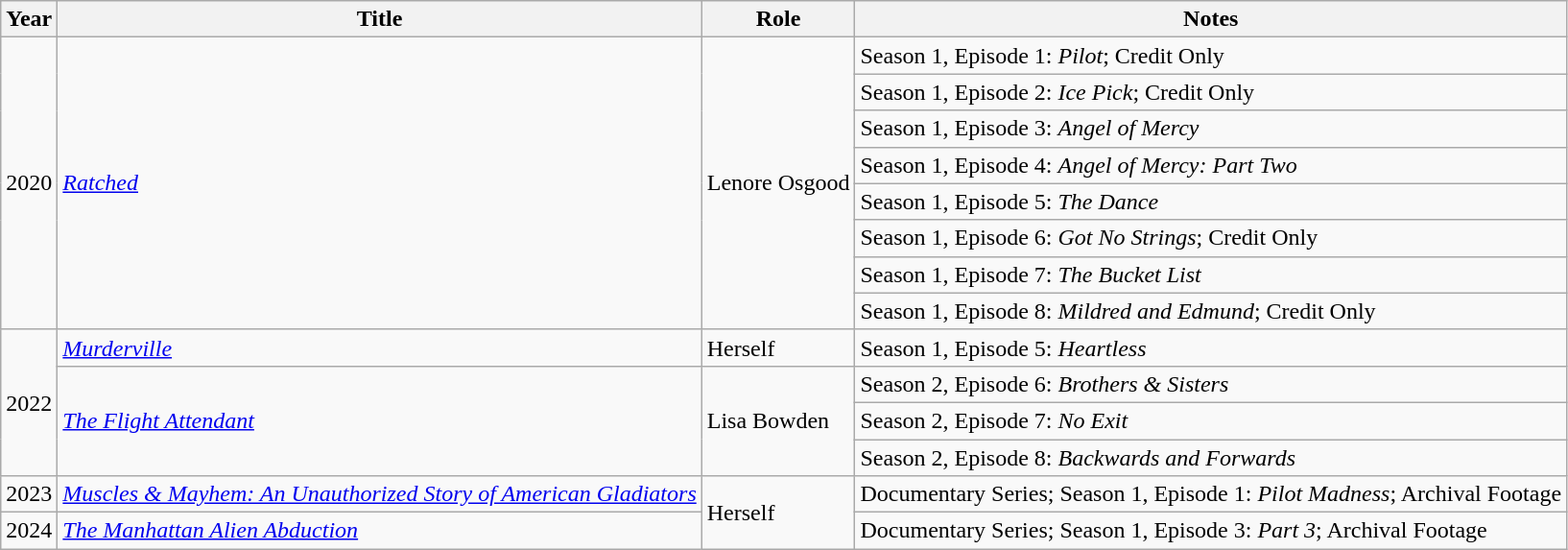<table class="wikitable sortable unsortable">
<tr>
<th scope="col">Year</th>
<th scope="col">Title</th>
<th scope="col">Role</th>
<th class="unsortable" scope="col">Notes</th>
</tr>
<tr>
<td rowspan=8>2020</td>
<td rowspan=8><em><a href='#'>Ratched</a></em></td>
<td rowspan=8>Lenore Osgood</td>
<td>Season 1, Episode 1: <em>Pilot</em>; Credit Only</td>
</tr>
<tr>
<td>Season 1, Episode 2: <em>Ice Pick</em>; Credit Only</td>
</tr>
<tr>
<td>Season 1, Episode 3: <em>Angel of Mercy</em></td>
</tr>
<tr>
<td>Season 1, Episode 4: <em>Angel of Mercy: Part Two</em></td>
</tr>
<tr>
<td>Season 1, Episode 5: <em>The Dance</em></td>
</tr>
<tr>
<td>Season 1, Episode 6: <em>Got No Strings</em>; Credit Only</td>
</tr>
<tr>
<td>Season 1, Episode 7: <em>The Bucket List</em></td>
</tr>
<tr>
<td>Season 1, Episode 8: <em>Mildred and Edmund</em>; Credit Only</td>
</tr>
<tr>
<td rowspan=4>2022</td>
<td><em><a href='#'>Murderville</a></em></td>
<td>Herself</td>
<td>Season 1, Episode 5: <em>Heartless</em></td>
</tr>
<tr>
<td rowspan=3><em><a href='#'>The Flight Attendant</a></em></td>
<td rowspan=3>Lisa Bowden</td>
<td>Season 2, Episode 6: <em>Brothers & Sisters</em></td>
</tr>
<tr>
<td>Season 2, Episode 7: <em>No Exit</em></td>
</tr>
<tr>
<td>Season 2, Episode 8: <em>Backwards and Forwards</em></td>
</tr>
<tr>
<td>2023</td>
<td><em><a href='#'>Muscles & Mayhem: An Unauthorized Story of American Gladiators</a></em></td>
<td rowspan=2>Herself</td>
<td>Documentary Series; Season 1, Episode 1: <em>Pilot Madness</em>; Archival Footage</td>
</tr>
<tr>
<td>2024</td>
<td><em><a href='#'>The Manhattan Alien Abduction</a></em></td>
<td>Documentary Series; Season 1, Episode 3: <em>Part 3</em>; Archival Footage</td>
</tr>
</table>
